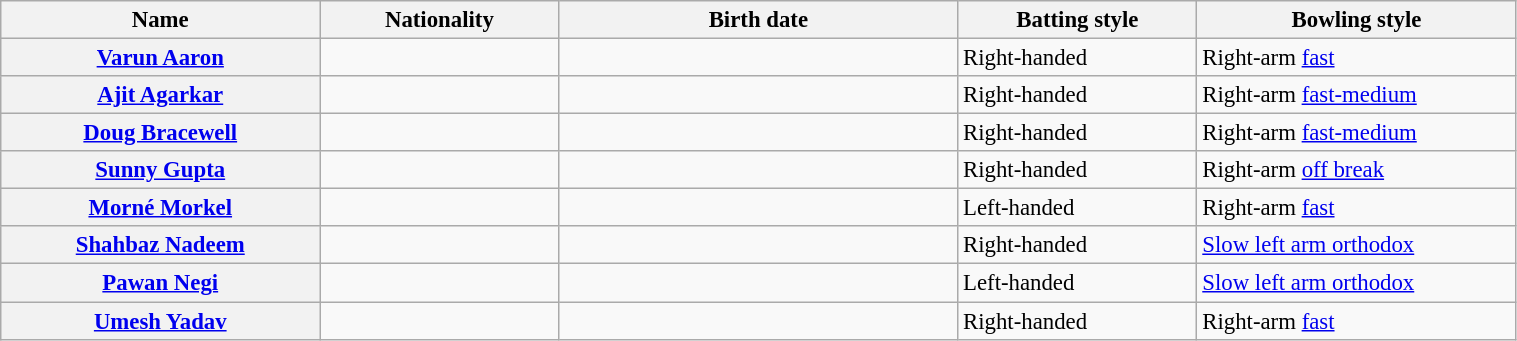<table class="wikitable plainrowheaders" style="font-size:95%; width:80%;">
<tr>
<th scope="col" style="width:20%;">Name</th>
<th scope="col" style="width:15%;">Nationality</th>
<th scope="col" style="width:25%;">Birth date</th>
<th scope="col" style="width:15%;">Batting style</th>
<th scope="col" style="width:20%;">Bowling style</th>
</tr>
<tr>
<th scope="row"><a href='#'>Varun Aaron</a></th>
<td></td>
<td></td>
<td>Right-handed</td>
<td>Right-arm <a href='#'>fast</a></td>
</tr>
<tr>
<th scope="row"><a href='#'>Ajit Agarkar</a></th>
<td></td>
<td></td>
<td>Right-handed</td>
<td>Right-arm <a href='#'>fast-medium</a></td>
</tr>
<tr>
<th scope="row"><a href='#'>Doug Bracewell</a></th>
<td></td>
<td></td>
<td>Right-handed</td>
<td>Right-arm <a href='#'>fast-medium</a></td>
</tr>
<tr>
<th scope="row"><a href='#'>Sunny Gupta</a></th>
<td></td>
<td></td>
<td>Right-handed</td>
<td>Right-arm <a href='#'>off break</a></td>
</tr>
<tr>
<th scope="row"><a href='#'>Morné Morkel</a></th>
<td></td>
<td></td>
<td>Left-handed</td>
<td>Right-arm <a href='#'>fast</a></td>
</tr>
<tr>
<th scope="row"><a href='#'>Shahbaz Nadeem</a></th>
<td></td>
<td></td>
<td>Right-handed</td>
<td><a href='#'>Slow left arm orthodox</a></td>
</tr>
<tr>
<th scope="row"><a href='#'>Pawan Negi</a></th>
<td></td>
<td></td>
<td>Left-handed</td>
<td><a href='#'>Slow left arm orthodox</a></td>
</tr>
<tr>
<th scope="row"><a href='#'>Umesh Yadav</a></th>
<td></td>
<td></td>
<td>Right-handed</td>
<td>Right-arm <a href='#'>fast</a></td>
</tr>
</table>
